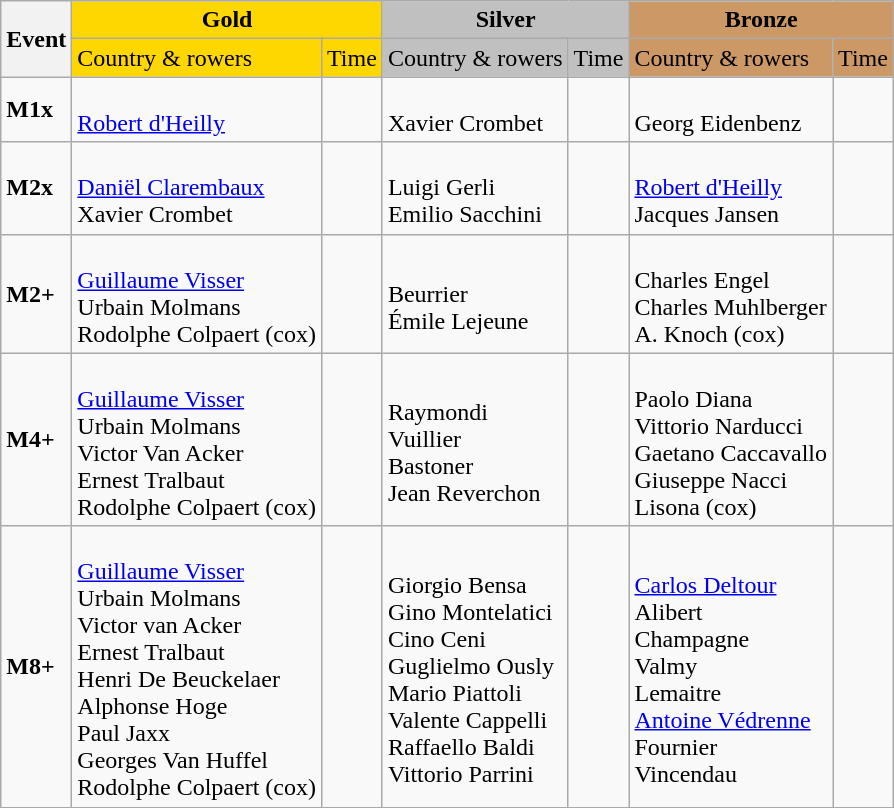<table class="wikitable">
<tr>
<th rowspan="2">Event</th>
<th colspan="2" style="background:gold;">Gold</th>
<th colspan="2" style="background:silver;">Silver</th>
<th colspan="2" style="background:#c96;">Bronze</th>
</tr>
<tr>
<td style="background:gold;">Country & rowers</td>
<td style="background:gold;">Time</td>
<td style="background:silver;">Country & rowers</td>
<td style="background:silver;">Time</td>
<td style="background:#c96;">Country & rowers</td>
<td style="background:#c96;">Time</td>
</tr>
<tr>
<td><strong>M1x</strong></td>
<td> <br> <a href='#'>Robert d'Heilly</a></td>
<td></td>
<td> <br> Xavier Crombet</td>
<td></td>
<td> <br> Georg Eidenbenz</td>
<td></td>
</tr>
<tr>
<td><strong>M2x</strong></td>
<td> <br> <a href='#'>Daniël Clarembaux</a> <br> Xavier Crombet</td>
<td></td>
<td> <br> Luigi Gerli <br> Emilio Sacchini</td>
<td></td>
<td> <br> <a href='#'>Robert d'Heilly</a> <br> Jacques Jansen</td>
<td></td>
</tr>
<tr>
<td><strong>M2+</strong></td>
<td> <br> <a href='#'>Guillaume Visser</a> <br> Urbain Molmans <br> Rodolphe Colpaert (cox)</td>
<td></td>
<td> <br> Beurrier <br> Émile Lejeune</td>
<td></td>
<td> <br> Charles Engel <br> Charles Muhlberger <br> A. Knoch (cox)</td>
<td></td>
</tr>
<tr>
<td><strong>M4+</strong></td>
<td> <br> <a href='#'>Guillaume Visser</a> <br> Urbain Molmans <br> Victor Van Acker <br> Ernest Tralbaut <br> Rodolphe Colpaert (cox)</td>
<td></td>
<td> <br> Raymondi <br> Vuillier <br> Bastoner <br> Jean Reverchon</td>
<td></td>
<td> <br> Paolo Diana <br> Vittorio Narducci <br> Gaetano Caccavallo <br> Giuseppe Nacci <br> Lisona (cox)</td>
<td></td>
</tr>
<tr>
<td><strong>M8+</strong></td>
<td> <br> <a href='#'>Guillaume Visser</a> <br> Urbain Molmans <br> Victor van Acker <br> Ernest Tralbaut <br> Henri De Beuckelaer <br> Alphonse Hoge <br> Paul Jaxx <br> Georges Van Huffel <br> Rodolphe Colpaert (cox)</td>
<td></td>
<td> <br> Giorgio Bensa <br> Gino Montelatici <br> Cino Ceni <br> Guglielmo Ously <br> Mario Piattoli <br> Valente Cappelli <br> Raffaello Baldi <br> Vittorio Parrini</td>
<td></td>
<td> <br> <a href='#'>Carlos Deltour</a> <br> Alibert <br> Champagne <br> Valmy <br> Lemaitre <br> <a href='#'>Antoine Védrenne</a> <br> Fournier <br> Vincendau</td>
<td></td>
</tr>
</table>
